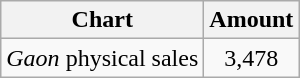<table class="wikitable">
<tr>
<th>Chart</th>
<th>Amount</th>
</tr>
<tr>
<td><em>Gaon</em> physical sales</td>
<td style="text-align:center">3,478</td>
</tr>
</table>
